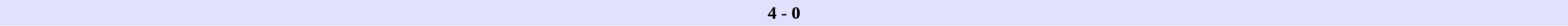<table border=0 cellspacing=0 cellpadding=2 style=font-size:90% width=100%>
<tr bgcolor=#e0e0ff>
<td align=right width=40%></td>
<th>4 - 0</th>
<td align=left width=40%></td>
</tr>
</table>
